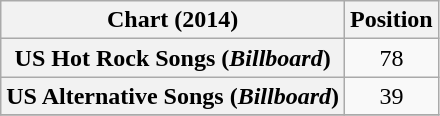<table class="wikitable plainrowheaders sortable">
<tr>
<th>Chart (2014)</th>
<th>Position</th>
</tr>
<tr>
<th scope="row">US Hot Rock Songs (<em>Billboard</em>)</th>
<td style="text-align:center;">78</td>
</tr>
<tr>
<th scope="row">US Alternative Songs (<em>Billboard</em>)</th>
<td style="text-align:center;">39</td>
</tr>
<tr>
</tr>
</table>
